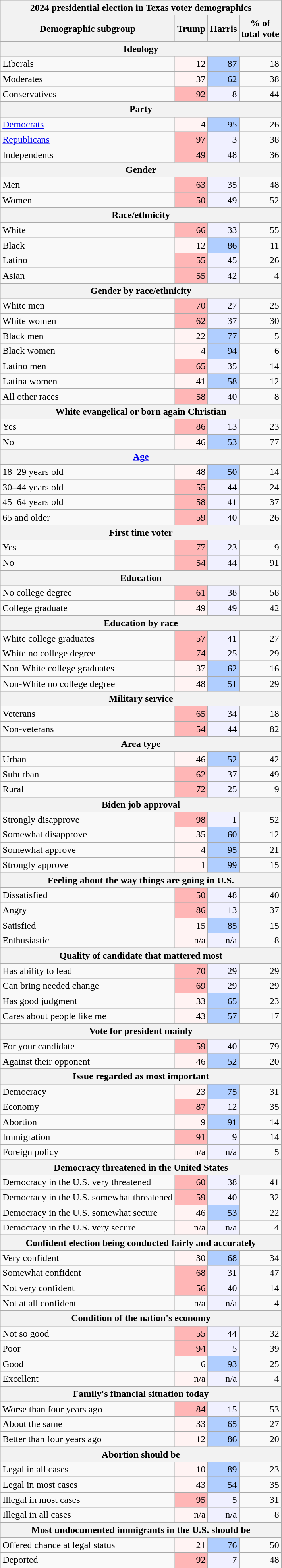<table class="wikitable sortable">
<tr>
<th colspan="4">2024 presidential election in Texas voter demographics</th>
</tr>
<tr>
<th>Demographic subgroup</th>
<th>Trump</th>
<th>Harris</th>
<th>% of<br>total vote</th>
</tr>
<tr>
<th colspan="4">Ideology</th>
</tr>
<tr>
<td>Liberals</td>
<td style="text-align:right; background:#fff3f3;">12</td>
<td style="text-align:right; background:#b0ceff;">87</td>
<td style="text-align:right;">18</td>
</tr>
<tr>
<td>Moderates</td>
<td style="text-align:right; background:#fff3f3;">37</td>
<td style="text-align:right; background:#b0ceff;">62</td>
<td style="text-align:right;">38</td>
</tr>
<tr>
<td>Conservatives</td>
<td style="text-align:right; background:#ffb6b6;">92</td>
<td style="text-align:right; background:#f0f0ff;">8</td>
<td style="text-align:right;">44</td>
</tr>
<tr>
<th colspan="4">Party</th>
</tr>
<tr>
<td><a href='#'>Democrats</a></td>
<td style="text-align:right; background:#fff3f3;">4</td>
<td style="text-align:right; background:#b0ceff;">95</td>
<td style="text-align:right;">26</td>
</tr>
<tr>
<td><a href='#'>Republicans</a></td>
<td style="text-align:right; background:#ffb6b6;">97</td>
<td style="text-align:right; background:#f0f0ff;">3</td>
<td style="text-align:right;">38</td>
</tr>
<tr>
<td>Independents</td>
<td style="text-align:right; background:#ffb6b6;">49</td>
<td style="text-align:right; background:#f0f0ff;">48</td>
<td style="text-align:right;">36</td>
</tr>
<tr>
<th colspan="4">Gender</th>
</tr>
<tr>
<td>Men</td>
<td style="text-align:right; background:#ffb6b6;">63</td>
<td style="text-align:right; background:#f0f0ff;">35</td>
<td style="text-align:right;">48</td>
</tr>
<tr>
<td>Women</td>
<td style="text-align:right; background:#ffb6b6;">50</td>
<td style="text-align:right; background:#f0f0ff;">49</td>
<td style="text-align:right;">52</td>
</tr>
<tr>
<th colspan="4">Race/ethnicity</th>
</tr>
<tr>
<td>White</td>
<td style="text-align:right; background:#ffb6b6;">66</td>
<td style="text-align:right; background:#f0f0ff;">33</td>
<td style="text-align:right;">55</td>
</tr>
<tr>
<td>Black</td>
<td style="text-align:right; background:#fff3f3;">12</td>
<td style="text-align:right; background:#b0ceff;">86</td>
<td style="text-align:right;">11</td>
</tr>
<tr>
<td>Latino</td>
<td style="text-align:right; background:#ffb6b6;">55</td>
<td style="text-align:right; background:#f0f0ff;">45</td>
<td style="text-align:right;">26</td>
</tr>
<tr>
<td>Asian</td>
<td style="text-align:right; background:#ffb6b6;">55</td>
<td style="text-align:right; background:#f0f0ff;">42</td>
<td style="text-align:right;">4</td>
</tr>
<tr>
<th colspan="4">Gender by race/ethnicity</th>
</tr>
<tr>
<td>White men</td>
<td style="text-align:right; background:#ffb6b6;">70</td>
<td style="text-align:right; background:#f0f0ff;">27</td>
<td style="text-align:right;">25</td>
</tr>
<tr>
<td>White women</td>
<td style="text-align:right; background:#ffb6b6;">62</td>
<td style="text-align:right; background:#f0f0ff;">37</td>
<td style="text-align:right;">30</td>
</tr>
<tr>
<td>Black men</td>
<td style="text-align:right; background:#fff3f3;">22</td>
<td style="text-align:right; background:#b0ceff;">77</td>
<td style="text-align:right;">5</td>
</tr>
<tr>
<td>Black women</td>
<td style="text-align:right; background:#fff3f3;">4</td>
<td style="text-align:right; background:#b0ceff;">94</td>
<td style="text-align:right;">6</td>
</tr>
<tr>
<td>Latino men</td>
<td style="text-align:right; background:#ffb6b6;">65</td>
<td style="text-align:right; background:#f0f0ff;">35</td>
<td style="text-align:right;">14</td>
</tr>
<tr>
<td>Latina women</td>
<td style="text-align:right; background:#fff3f3;">41</td>
<td style="text-align:right; background:#b0ceff;">58</td>
<td style="text-align:right;">12</td>
</tr>
<tr>
<td>All other races</td>
<td style="text-align:right; background:#ffb6b6;">58</td>
<td style="text-align:right; background:#f0f0ff;">40</td>
<td style="text-align:right;">8</td>
</tr>
<tr>
<th colspan="4">White evangelical or born again Christian</th>
</tr>
<tr>
<td>Yes</td>
<td style="text-align:right; background:#ffb6b6;">86</td>
<td style="text-align:right; background:#f0f0ff;">13</td>
<td style="text-align:right;">23</td>
</tr>
<tr>
<td>No</td>
<td style="text-align:right; background:#fff3f3;">46</td>
<td style="text-align:right; background:#b0ceff;">53</td>
<td style="text-align:right;">77</td>
</tr>
<tr>
<th colspan="4"><a href='#'>Age</a></th>
</tr>
<tr>
<td>18–29 years old</td>
<td style="text-align:right; background:#fff3f3;">48</td>
<td style="text-align:right; background:#b0ceff;">50</td>
<td style="text-align:right;">14</td>
</tr>
<tr>
<td>30–44 years old</td>
<td style="text-align:right; background:#ffb6b6;">55</td>
<td style="text-align:right; background:#f0f0ff;">44</td>
<td style="text-align:right;">24</td>
</tr>
<tr>
<td>45–64 years old</td>
<td style="text-align:right; background:#ffb6b6;">58</td>
<td style="text-align:right; background:#f0f0ff;">41</td>
<td style="text-align:right;">37</td>
</tr>
<tr>
<td>65 and older</td>
<td style="text-align:right; background:#ffb6b6;">59</td>
<td style="text-align:right; background:#f0f0ff;">40</td>
<td style="text-align:right;">26</td>
</tr>
<tr>
<th colspan="4">First time voter</th>
</tr>
<tr>
<td>Yes</td>
<td style="text-align:right; background:#ffb6b6;">77</td>
<td style="text-align:right; background:#f0f0ff;">23</td>
<td style="text-align:right;">9</td>
</tr>
<tr>
<td>No</td>
<td style="text-align:right; background:#ffb6b6;">54</td>
<td style="text-align:right; background:#f0f0ff;">44</td>
<td style="text-align:right;">91</td>
</tr>
<tr>
<th colspan="4">Education</th>
</tr>
<tr>
<td>No college degree</td>
<td style="text-align:right; background:#ffb6b6;">61</td>
<td style="text-align:right; background:#f0f0ff;">38</td>
<td style="text-align:right;">58</td>
</tr>
<tr>
<td>College graduate</td>
<td style="text-align:right; background:#fff3f3;">49</td>
<td style="text-align:right; background:#f0f0ff;">49</td>
<td style="text-align:right;">42</td>
</tr>
<tr>
<th colspan="4">Education by race</th>
</tr>
<tr>
<td>White college graduates</td>
<td style="text-align:right; background:#ffb6b6;">57</td>
<td style="text-align:right; background:#f0f0ff;">41</td>
<td style="text-align:right;">27</td>
</tr>
<tr>
<td>White no college degree</td>
<td style="text-align:right; background:#ffb6b6;">74</td>
<td style="text-align:right; background:#f0f0ff;">25</td>
<td style="text-align:right;">29</td>
</tr>
<tr>
<td>Non-White college graduates</td>
<td style="text-align:right; background:#fff3f3;">37</td>
<td style="text-align:right; background:#b0ceff;">62</td>
<td style="text-align:right;">16</td>
</tr>
<tr>
<td>Non-White no college degree</td>
<td style="text-align:right; background:#fff3f3;">48</td>
<td style="text-align:right; background:#b0ceff;">51</td>
<td style="text-align:right;">29</td>
</tr>
<tr>
<th colspan="4">Military service</th>
</tr>
<tr>
<td>Veterans</td>
<td style="text-align:right; background:#ffb6b6;">65</td>
<td style="text-align:right; background:#f0f0ff;">34</td>
<td style="text-align:right;">18</td>
</tr>
<tr>
<td>Non-veterans</td>
<td style="text-align:right; background:#ffb6b6;">54</td>
<td style="text-align:right; background:#f0f0ff;">44</td>
<td style="text-align:right;">82</td>
</tr>
<tr>
<th colspan="4">Area type</th>
</tr>
<tr>
<td>Urban</td>
<td style="text-align:right; background:#fff3f3;">46</td>
<td style="text-align:right; background:#b0ceff;">52</td>
<td style="text-align:right;">42</td>
</tr>
<tr>
<td>Suburban</td>
<td style="text-align:right; background:#ffb6b6;">62</td>
<td style="text-align:right; background:#f0f0ff;">37</td>
<td style="text-align:right;">49</td>
</tr>
<tr>
<td>Rural</td>
<td style="text-align:right; background:#ffb6b6;">72</td>
<td style="text-align:right; background:#f0f0ff;">25</td>
<td style="text-align:right;">9</td>
</tr>
<tr>
<th colspan="4">Biden job approval</th>
</tr>
<tr>
<td>Strongly disapprove</td>
<td style="text-align:right; background:#ffb6b6;">98</td>
<td style="text-align:right; background:#f0f0ff;">1</td>
<td style="text-align:right;">52</td>
</tr>
<tr>
<td>Somewhat disapprove</td>
<td style="text-align:right; background:#fff3f3;">35</td>
<td style="text-align:right; background:#b0ceff;">60</td>
<td style="text-align:right;">12</td>
</tr>
<tr>
<td>Somewhat approve</td>
<td style="text-align:right; background:#fff3f3;">4</td>
<td style="text-align:right; background:#b0ceff;">95</td>
<td style="text-align:right;">21</td>
</tr>
<tr>
<td>Strongly approve</td>
<td style="text-align:right; background:#fff3f3;">1</td>
<td style="text-align:right; background:#b0ceff;">99</td>
<td style="text-align:right;">15</td>
</tr>
<tr>
<th colspan="4">Feeling about the way things are going in U.S.</th>
</tr>
<tr>
<td>Dissatisfied</td>
<td style="text-align:right; background:#ffb6b6;">50</td>
<td style="text-align:right; background:#f0f0ff;">48</td>
<td style="text-align:right;">40</td>
</tr>
<tr>
<td>Angry</td>
<td style="text-align:right; background:#ffb6b6;">86</td>
<td style="text-align:right; background:#f0f0ff;">13</td>
<td style="text-align:right;">37</td>
</tr>
<tr>
<td>Satisfied</td>
<td style="text-align:right; background:#fff3f3;">15</td>
<td style="text-align:right; background:#b0ceff;">85</td>
<td style="text-align:right;">15</td>
</tr>
<tr>
<td>Enthusiastic</td>
<td style="text-align:right; background:#fff3f3;">n/a</td>
<td style="text-align:right; background:#f0f0ff;">n/a</td>
<td style="text-align:right;">8</td>
</tr>
<tr>
<th colspan="4">Quality of candidate that mattered most</th>
</tr>
<tr>
<td>Has ability to lead</td>
<td style="text-align:right; background:#ffb6b6;">70</td>
<td style="text-align:right; background:#f0f0ff;">29</td>
<td style="text-align:right;">29</td>
</tr>
<tr>
<td>Can bring needed change</td>
<td style="text-align:right; background:#ffb6b6;">69</td>
<td style="text-align:right; background:#f0f0ff;">29</td>
<td style="text-align:right;">29</td>
</tr>
<tr>
<td>Has good judgment</td>
<td style="text-align:right; background:#fff3f3;">33</td>
<td style="text-align:right; background:#b0ceff;">65</td>
<td style="text-align:right;">23</td>
</tr>
<tr>
<td>Cares about people like me</td>
<td style="text-align:right; background:#fff3f3;">43</td>
<td style="text-align:right; background:#b0ceff;">57</td>
<td style="text-align:right;">17</td>
</tr>
<tr>
<th colspan="4">Vote for president mainly</th>
</tr>
<tr>
<td>For your candidate</td>
<td style="text-align:right; background:#ffb6b6;">59</td>
<td style="text-align:right; background:#f0f0ff;">40</td>
<td style="text-align:right;">79</td>
</tr>
<tr>
<td>Against their opponent</td>
<td style="text-align:right; background:#fff3f3;">46</td>
<td style="text-align:right; background:#b0ceff;">52</td>
<td style="text-align:right;">20</td>
</tr>
<tr>
<th colspan="4">Issue regarded as most important</th>
</tr>
<tr>
<td>Democracy</td>
<td style="text-align:right; background:#fff3f3;">23</td>
<td style="text-align:right; background:#b0ceff;">75</td>
<td style="text-align:right;">31</td>
</tr>
<tr>
<td>Economy</td>
<td style="text-align:right; background:#ffb6b6;">87</td>
<td style="text-align:right; background:#f0f0ff;">12</td>
<td style="text-align:right;">35</td>
</tr>
<tr>
<td>Abortion</td>
<td style="text-align:right; background:#fff3f3;">9</td>
<td style="text-align:right; background:#b0ceff;">91</td>
<td style="text-align:right;">14</td>
</tr>
<tr>
<td>Immigration</td>
<td style="text-align:right; background:#ffb6b6;">91</td>
<td style="text-align:right; background:#f0f0ff;">9</td>
<td style="text-align:right;">14</td>
</tr>
<tr>
<td>Foreign policy</td>
<td style="text-align:right; background:#fff3f3;">n/a</td>
<td style="text-align:right; background:#f0f0ff;">n/a</td>
<td style="text-align:right;">5</td>
</tr>
<tr>
<th colspan="4">Democracy threatened in the United States</th>
</tr>
<tr>
<td>Democracy in the U.S. very threatened</td>
<td style="text-align:right; background:#ffb6b6;">60</td>
<td style="text-align:right; background:#f0f0ff;">38</td>
<td style="text-align:right;">41</td>
</tr>
<tr>
<td>Democracy in the U.S. somewhat threatened</td>
<td style="text-align:right; background:#ffb6b6;">59</td>
<td style="text-align:right; background:#f0f0ff;">40</td>
<td style="text-align:right;">32</td>
</tr>
<tr>
<td>Democracy in the U.S. somewhat secure</td>
<td style="text-align:right; background:#fff3f3;">46</td>
<td style="text-align:right; background:#b0ceff;">53</td>
<td style="text-align:right;">22</td>
</tr>
<tr>
<td>Democracy in the U.S. very secure</td>
<td style="text-align:right; background:#fff3f3;">n/a</td>
<td style="text-align:right; background:#f0f0ff;">n/a</td>
<td style="text-align:right;">4</td>
</tr>
<tr>
<th colspan="4">Confident election being conducted fairly and accurately</th>
</tr>
<tr>
<td>Very confident</td>
<td style="text-align:right; background:#fff3f3;">30</td>
<td style="text-align:right; background:#b0ceff;">68</td>
<td style="text-align:right;">34</td>
</tr>
<tr>
<td>Somewhat confident</td>
<td style="text-align:right; background:#ffb6b6;">68</td>
<td style="text-align:right; background:#f0f0ff;">31</td>
<td style="text-align:right;">47</td>
</tr>
<tr>
<td>Not very confident</td>
<td style="text-align:right; background:#ffb6b6;">56</td>
<td style="text-align:right; background:#f0f0ff;">40</td>
<td style="text-align:right;">14</td>
</tr>
<tr>
<td>Not at all confident</td>
<td style="text-align:right; background:#fff3f3t;">n/a</td>
<td style="text-align:right; background:#f0f0ff;">n/a</td>
<td style="text-align:right;">4</td>
</tr>
<tr>
<th colspan="4">Condition of the nation's economy</th>
</tr>
<tr>
<td>Not so good</td>
<td style="text-align:right; background:#ffb6b6;">55</td>
<td style="text-align:right; background:#f0f0ff;">44</td>
<td style="text-align:right;">32</td>
</tr>
<tr>
<td>Poor</td>
<td style="text-align:right; background:#ffb6b6;">94</td>
<td style="text-align:right; background:#f0f0ff;">5</td>
<td style="text-align:right;">39</td>
</tr>
<tr>
<td>Good</td>
<td style="text-align:right; background:#fff3f3t;">6</td>
<td style="text-align:right; background:#b0ceff;">93</td>
<td style="text-align:right;">25</td>
</tr>
<tr>
<td>Excellent</td>
<td style="text-align:right; background:#fff3f3;">n/a</td>
<td style="text-align:right; background:#f0f0ff;">n/a</td>
<td style="text-align:right;">4</td>
</tr>
<tr>
<th colspan="4">Family's financial situation today</th>
</tr>
<tr>
<td>Worse than four years ago</td>
<td style="text-align:right; background:#ffb6b6;">84</td>
<td style="text-align:right; background:#f0f0ff;">15</td>
<td style="text-align:right;">53</td>
</tr>
<tr>
<td>About the same</td>
<td style="text-align:right; background:#fff3f3;">33</td>
<td style="text-align:right; background:#b0ceff;">65</td>
<td style="text-align:right;">27</td>
</tr>
<tr>
<td>Better than four years ago</td>
<td style="text-align:right; background:#fff3f3;">12</td>
<td style="text-align:right; background:#b0ceff;">86</td>
<td style="text-align:right;">20</td>
</tr>
<tr>
<th colspan="4">Abortion should be</th>
</tr>
<tr>
<td>Legal in all cases</td>
<td style="text-align:right; background:#fff3f3;">10</td>
<td style="text-align:right; background:#b0ceff;">89</td>
<td style="text-align:right;">23</td>
</tr>
<tr>
<td>Legal in most cases</td>
<td style="text-align:right; background:#fff3f3;">43</td>
<td style="text-align:right; background:#b0ceff;">54</td>
<td style="text-align:right;">35</td>
</tr>
<tr>
<td>Illegal in most cases</td>
<td style="text-align:right; background:#ffb6b6;">95</td>
<td style="text-align:right; background:#f0f0ff;">5</td>
<td style="text-align:right;">31</td>
</tr>
<tr>
<td>Illegal in all cases</td>
<td style="text-align:right; background:#fff3f3;">n/a</td>
<td style="text-align:right; background:#f0f0ff;">n/a</td>
<td style="text-align:right;">8</td>
</tr>
<tr>
<th colspan="4">Most undocumented immigrants in the U.S. should be</th>
</tr>
<tr>
<td>Offered chance at legal status</td>
<td style="text-align:right; background:#fff3f3;">21</td>
<td style="text-align:right; background:#b0ceff;">76</td>
<td style="text-align:right;">50</td>
</tr>
<tr>
<td>Deported</td>
<td style="text-align:right; background:#ffb6b6;">92</td>
<td style="text-align:right; background:#f0f0ff;">7</td>
<td style="text-align:right;">48</td>
</tr>
<tr>
</tr>
</table>
